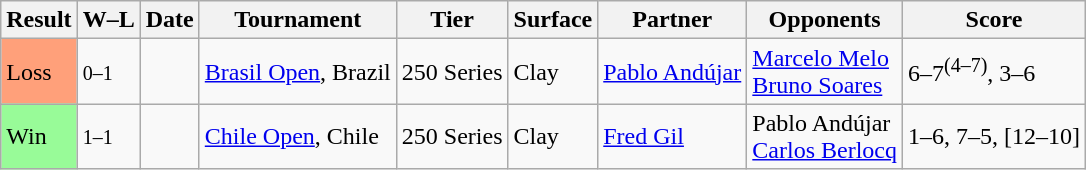<table class="sortable wikitable">
<tr>
<th>Result</th>
<th class="unsortable">W–L</th>
<th>Date</th>
<th>Tournament</th>
<th>Tier</th>
<th>Surface</th>
<th>Partner</th>
<th>Opponents</th>
<th class="unsortable">Score</th>
</tr>
<tr>
<td bgcolor=FFA07A>Loss</td>
<td><small>0–1</small></td>
<td><a href='#'></a></td>
<td><a href='#'>Brasil Open</a>, Brazil</td>
<td>250 Series</td>
<td>Clay</td>
<td> <a href='#'>Pablo Andújar</a></td>
<td> <a href='#'>Marcelo Melo</a><br> <a href='#'>Bruno Soares</a></td>
<td>6–7<sup>(4–7)</sup>, 3–6</td>
</tr>
<tr>
<td bgcolor=98FB98>Win</td>
<td><small>1–1</small></td>
<td><a href='#'></a></td>
<td><a href='#'>Chile Open</a>, Chile</td>
<td>250 Series</td>
<td>Clay</td>
<td> <a href='#'>Fred Gil</a></td>
<td> Pablo Andújar<br> <a href='#'>Carlos Berlocq</a></td>
<td>1–6, 7–5, [12–10]</td>
</tr>
</table>
